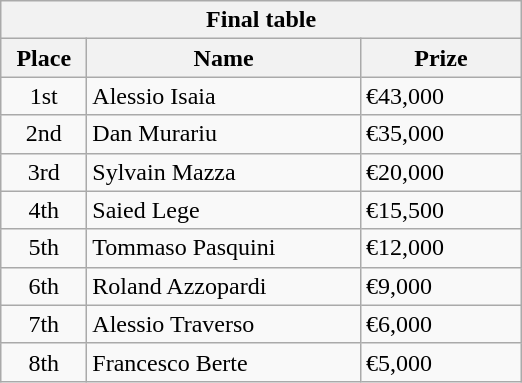<table class="wikitable">
<tr>
<th colspan="3">Final table</th>
</tr>
<tr>
<th style="width:50px;">Place</th>
<th style="width:175px;">Name</th>
<th style="width:100px;">Prize</th>
</tr>
<tr>
<td style="text-align:center;">1st</td>
<td> Alessio Isaia</td>
<td>€43,000</td>
</tr>
<tr>
<td style="text-align:center;">2nd</td>
<td> Dan Murariu</td>
<td>€35,000</td>
</tr>
<tr>
<td style="text-align:center;">3rd</td>
<td> Sylvain Mazza</td>
<td>€20,000</td>
</tr>
<tr>
<td style="text-align:center;">4th</td>
<td> Saied Lege</td>
<td>€15,500</td>
</tr>
<tr>
<td style="text-align:center;">5th</td>
<td> Tommaso Pasquini</td>
<td>€12,000</td>
</tr>
<tr>
<td style="text-align:center;">6th</td>
<td> Roland Azzopardi</td>
<td>€9,000</td>
</tr>
<tr>
<td style="text-align:center;">7th</td>
<td> Alessio Traverso</td>
<td>€6,000</td>
</tr>
<tr>
<td style="text-align:center;">8th</td>
<td> Francesco Berte</td>
<td>€5,000</td>
</tr>
</table>
